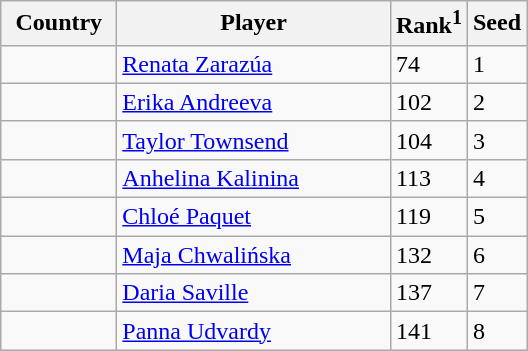<table class="sortable wikitable">
<tr>
<th width="70">Country</th>
<th width="175">Player</th>
<th>Rank<sup>1</sup></th>
<th>Seed</th>
</tr>
<tr>
<td></td>
<td><a href='#'>Renata Zarazúa</a></td>
<td>74</td>
<td>1</td>
</tr>
<tr>
<td></td>
<td><a href='#'>Erika Andreeva</a></td>
<td>102</td>
<td>2</td>
</tr>
<tr>
<td></td>
<td><a href='#'>Taylor Townsend</a></td>
<td>104</td>
<td>3</td>
</tr>
<tr>
<td></td>
<td><a href='#'>Anhelina Kalinina</a></td>
<td>113</td>
<td>4</td>
</tr>
<tr>
<td></td>
<td><a href='#'>Chloé Paquet</a></td>
<td>119</td>
<td>5</td>
</tr>
<tr>
<td></td>
<td><a href='#'>Maja Chwalińska</a></td>
<td>132</td>
<td>6</td>
</tr>
<tr>
<td></td>
<td><a href='#'>Daria Saville</a></td>
<td>137</td>
<td>7</td>
</tr>
<tr>
<td></td>
<td><a href='#'>Panna Udvardy</a></td>
<td>141</td>
<td>8</td>
</tr>
</table>
